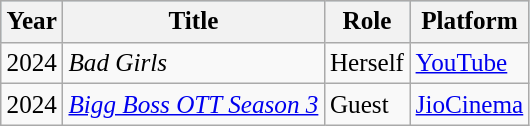<table class="wikitable" style="font-size:105%">
<tr bgcolor="#AAAAACCCCDDDDD" align="center">
<th scope="col">Year</th>
<th scope="col">Title</th>
<th scope="col">Role</th>
<th scope="col">Platform</th>
</tr>
<tr>
<td>2024</td>
<td><em>Bad Girls</em></td>
<td>Herself</td>
<td><a href='#'>YouTube</a></td>
</tr>
<tr>
<td>2024</td>
<td><em><a href='#'>Bigg Boss OTT Season 3</a></em></td>
<td>Guest</td>
<td><a href='#'>JioCinema</a></td>
</tr>
</table>
